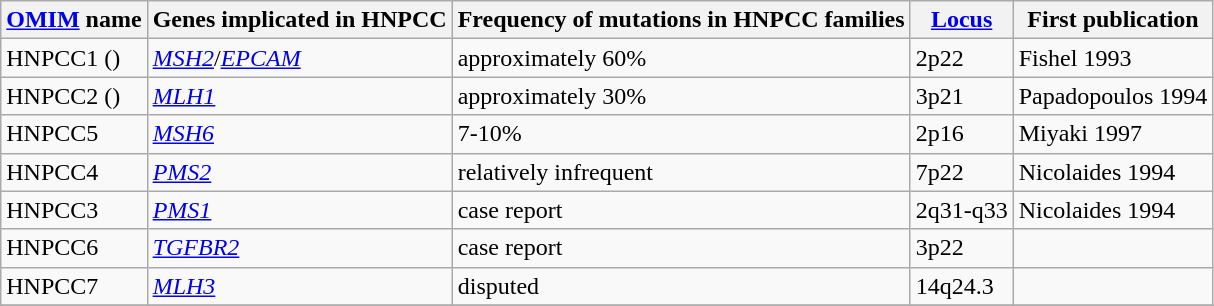<table class="wikitable">
<tr>
<th><a href='#'>OMIM</a> name</th>
<th>Genes implicated in HNPCC</th>
<th>Frequency of mutations in HNPCC families</th>
<th><a href='#'>Locus</a></th>
<th>First publication</th>
</tr>
<tr>
<td>HNPCC1 ()</td>
<td><em><a href='#'>MSH2</a></em>/<em><a href='#'>EPCAM</a></em></td>
<td>approximately 60%</td>
<td>2p22</td>
<td>Fishel 1993</td>
</tr>
<tr>
<td>HNPCC2 ()</td>
<td><em><a href='#'>MLH1</a></em></td>
<td>approximately 30%</td>
<td>3p21</td>
<td>Papadopoulos 1994</td>
</tr>
<tr>
<td>HNPCC5</td>
<td><em><a href='#'>MSH6</a></em></td>
<td>7-10%</td>
<td>2p16</td>
<td>Miyaki 1997</td>
</tr>
<tr>
<td>HNPCC4</td>
<td><em><a href='#'>PMS2</a></em></td>
<td>relatively infrequent</td>
<td>7p22</td>
<td>Nicolaides 1994</td>
</tr>
<tr>
<td>HNPCC3</td>
<td><em><a href='#'>PMS1</a></em></td>
<td>case report</td>
<td>2q31-q33</td>
<td>Nicolaides 1994</td>
</tr>
<tr>
<td>HNPCC6</td>
<td><em><a href='#'>TGFBR2</a></em></td>
<td>case report</td>
<td>3p22</td>
<td></td>
</tr>
<tr>
<td>HNPCC7</td>
<td><em><a href='#'>MLH3</a></em></td>
<td>disputed</td>
<td>14q24.3</td>
<td></td>
</tr>
<tr>
</tr>
</table>
